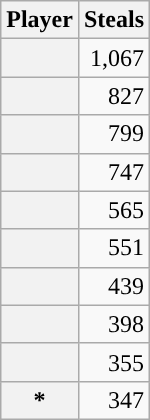<table class="wikitable sortable">
<tr>
<th scope="col">Player</th>
<th scope="col">Steals</th>
</tr>
<tr>
<th scope="row"></th>
<td style="text-align:right">1,067</td>
</tr>
<tr>
<th scope="row"></th>
<td style="text-align:right">827</td>
</tr>
<tr>
<th scope="row"></th>
<td style="text-align:right">799</td>
</tr>
<tr>
<th scope="row"></th>
<td style="text-align:right">747</td>
</tr>
<tr>
<th scope="row"></th>
<td style="text-align:right">565</td>
</tr>
<tr>
<th scope="row"></th>
<td style="text-align:right">551</td>
</tr>
<tr>
<th scope="row"></th>
<td style="text-align:right">439</td>
</tr>
<tr>
<th scope="row"></th>
<td style="text-align:right">398</td>
</tr>
<tr>
<th scope="row"></th>
<td style="text-align:right">355</td>
</tr>
<tr>
<th scope="row">*</th>
<td style="text-align:right">347</td>
</tr>
</table>
